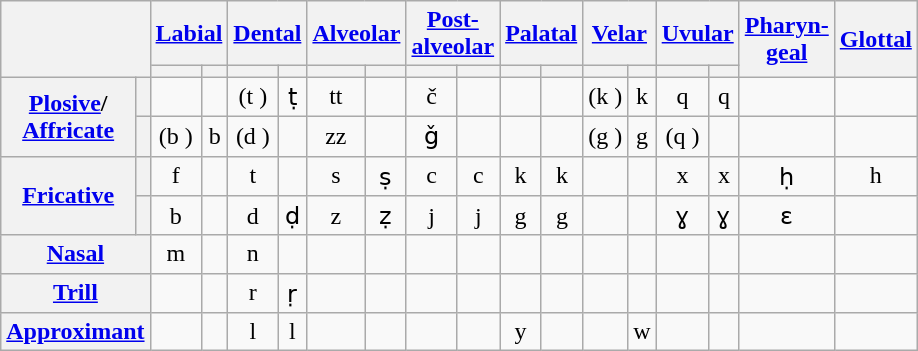<table class="wikitable" style="text-align: center">
<tr>
<th rowspan="2" colspan=2></th>
<th colspan="2"><a href='#'>Labial</a></th>
<th colspan="2"><a href='#'>Dental</a></th>
<th colspan="2"><a href='#'>Alveolar</a></th>
<th colspan="2"><a href='#'>Post-<br>alveolar</a></th>
<th colspan="2"><a href='#'>Palatal</a></th>
<th colspan="2"><a href='#'>Velar</a></th>
<th colspan="2"><a href='#'>Uvular</a></th>
<th rowspan="2"><a href='#'>Pharyn-<br>geal</a></th>
<th rowspan="2"><a href='#'>Glottal</a></th>
</tr>
<tr>
<th></th>
<th></th>
<th></th>
<th></th>
<th></th>
<th></th>
<th></th>
<th></th>
<th></th>
<th></th>
<th></th>
<th></th>
<th></th>
<th></th>
</tr>
<tr>
<th rowspan="2"><a href='#'>Plosive</a>/<br><a href='#'>Affricate</a></th>
<th></th>
<td></td>
<td></td>
<td>(t )</td>
<td>ṭ </td>
<td>tt </td>
<td></td>
<td>č </td>
<td></td>
<td></td>
<td></td>
<td>(k )</td>
<td>k </td>
<td>q </td>
<td>q </td>
<td></td>
<td></td>
</tr>
<tr>
<th></th>
<td>(b )</td>
<td>b </td>
<td>(d )</td>
<td></td>
<td>zz </td>
<td></td>
<td>ǧ </td>
<td></td>
<td></td>
<td></td>
<td>(g )</td>
<td>g </td>
<td>(q )</td>
<td></td>
<td></td>
<td></td>
</tr>
<tr>
<th rowspan="2"><a href='#'>Fricative</a></th>
<th></th>
<td>f </td>
<td></td>
<td>t </td>
<td></td>
<td>s </td>
<td>ṣ </td>
<td>c </td>
<td>c </td>
<td>k </td>
<td>k </td>
<td></td>
<td></td>
<td>x </td>
<td>x </td>
<td>ḥ </td>
<td>h </td>
</tr>
<tr>
<th></th>
<td>b </td>
<td></td>
<td>d </td>
<td>ḍ </td>
<td>z </td>
<td>ẓ </td>
<td>j </td>
<td>j </td>
<td>g </td>
<td>g </td>
<td></td>
<td></td>
<td>ɣ </td>
<td>ɣ </td>
<td>ɛ </td>
<td></td>
</tr>
<tr>
<th colspan="2"><a href='#'>Nasal</a></th>
<td>m </td>
<td></td>
<td>n </td>
<td></td>
<td></td>
<td></td>
<td></td>
<td></td>
<td></td>
<td></td>
<td></td>
<td></td>
<td></td>
<td></td>
<td></td>
<td></td>
</tr>
<tr>
<th colspan="2"><a href='#'>Trill</a></th>
<td></td>
<td></td>
<td>r </td>
<td>ṛ </td>
<td></td>
<td></td>
<td></td>
<td></td>
<td></td>
<td></td>
<td></td>
<td></td>
<td></td>
<td></td>
<td></td>
<td></td>
</tr>
<tr>
<th colspan="2"><a href='#'>Approximant</a></th>
<td></td>
<td></td>
<td>l </td>
<td>l </td>
<td></td>
<td></td>
<td></td>
<td></td>
<td>y </td>
<td></td>
<td></td>
<td>w </td>
<td></td>
<td></td>
<td></td>
<td></td>
</tr>
</table>
